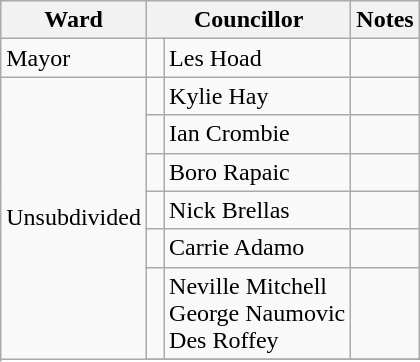<table class="wikitable">
<tr>
<th>Ward</th>
<th colspan="2">Councillor</th>
<th>Notes</th>
</tr>
<tr>
<td rowspan="1">Mayor</td>
<td> </td>
<td>Les Hoad</td>
<td></td>
</tr>
<tr>
<td rowspan="8">Unsubdivided</td>
<td> </td>
<td>Kylie Hay</td>
<td></td>
</tr>
<tr>
<td> </td>
<td>Ian Crombie</td>
<td></td>
</tr>
<tr>
<td> </td>
<td>Boro Rapaic</td>
<td></td>
</tr>
<tr>
<td> </td>
<td>Nick Brellas</td>
<td></td>
</tr>
<tr>
<td> </td>
<td>Carrie Adamo</td>
<td></td>
</tr>
<tr>
<td> </td>
<td>Neville Mitchell<br>George Naumovic<br>Des Roffey</td>
<td></td>
</tr>
<tr>
</tr>
</table>
